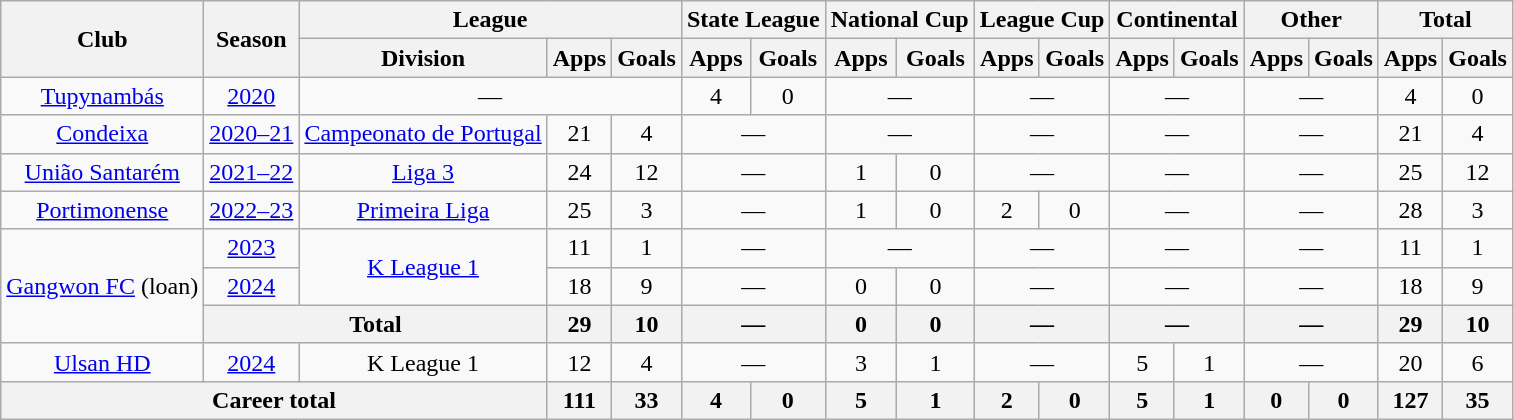<table class="wikitable" style="text-align: center">
<tr>
<th rowspan="2">Club</th>
<th rowspan="2">Season</th>
<th colspan="3">League</th>
<th colspan="2">State League</th>
<th colspan="2">National Cup</th>
<th colspan="2">League Cup</th>
<th colspan="2">Continental</th>
<th colspan="2">Other</th>
<th colspan="2">Total</th>
</tr>
<tr>
<th>Division</th>
<th>Apps</th>
<th>Goals</th>
<th>Apps</th>
<th>Goals</th>
<th>Apps</th>
<th>Goals</th>
<th>Apps</th>
<th>Goals</th>
<th>Apps</th>
<th>Goals</th>
<th>Apps</th>
<th>Goals</th>
<th>Apps</th>
<th>Goals</th>
</tr>
<tr>
<td><a href='#'>Tupynambás</a></td>
<td><a href='#'>2020</a></td>
<td colspan="3">—</td>
<td>4</td>
<td>0</td>
<td colspan="2">—</td>
<td colspan="2">—</td>
<td colspan="2">—</td>
<td colspan="2">—</td>
<td>4</td>
<td>0</td>
</tr>
<tr>
<td><a href='#'>Condeixa</a></td>
<td><a href='#'>2020–21</a></td>
<td><a href='#'>Campeonato de Portugal</a></td>
<td>21</td>
<td>4</td>
<td colspan="2">—</td>
<td colspan="2">—</td>
<td colspan="2">—</td>
<td colspan="2">—</td>
<td colspan="2">—</td>
<td>21</td>
<td>4</td>
</tr>
<tr>
<td><a href='#'>União Santarém</a></td>
<td><a href='#'>2021–22</a></td>
<td><a href='#'>Liga 3</a></td>
<td>24</td>
<td>12</td>
<td colspan="2">—</td>
<td>1</td>
<td>0</td>
<td colspan="2">—</td>
<td colspan="2">—</td>
<td colspan="2">—</td>
<td>25</td>
<td>12</td>
</tr>
<tr>
<td><a href='#'>Portimonense</a></td>
<td><a href='#'>2022–23</a></td>
<td><a href='#'>Primeira Liga</a></td>
<td>25</td>
<td>3</td>
<td colspan="2">—</td>
<td>1</td>
<td>0</td>
<td>2</td>
<td>0</td>
<td colspan="2">—</td>
<td colspan="2">—</td>
<td>28</td>
<td>3</td>
</tr>
<tr>
<td rowspan="3"><a href='#'>Gangwon FC</a> (loan)</td>
<td><a href='#'>2023</a></td>
<td rowspan="2"><a href='#'>K League 1</a></td>
<td>11</td>
<td>1</td>
<td colspan="2">—</td>
<td colspan="2">—</td>
<td colspan="2">—</td>
<td colspan="2">—</td>
<td colspan="2">—</td>
<td>11</td>
<td>1</td>
</tr>
<tr>
<td><a href='#'>2024</a></td>
<td>18</td>
<td>9</td>
<td colspan="2">—</td>
<td>0</td>
<td>0</td>
<td colspan="2">—</td>
<td colspan="2">—</td>
<td colspan="2">—</td>
<td>18</td>
<td>9</td>
</tr>
<tr>
<th colspan="2"><strong>Total</strong></th>
<th>29</th>
<th>10</th>
<th colspan="2">—</th>
<th>0</th>
<th>0</th>
<th colspan="2">—</th>
<th colspan="2">—</th>
<th colspan="2">—</th>
<th>29</th>
<th>10</th>
</tr>
<tr>
<td><a href='#'>Ulsan HD</a></td>
<td><a href='#'>2024</a></td>
<td>K League 1</td>
<td>12</td>
<td>4</td>
<td colspan="2">—</td>
<td>3</td>
<td>1</td>
<td colspan="2">—</td>
<td>5</td>
<td>1</td>
<td colspan="2">—</td>
<td>20</td>
<td>6</td>
</tr>
<tr>
<th colspan="3"><strong>Career total</strong></th>
<th>111</th>
<th>33</th>
<th>4</th>
<th>0</th>
<th>5</th>
<th>1</th>
<th>2</th>
<th>0</th>
<th>5</th>
<th>1</th>
<th>0</th>
<th>0</th>
<th>127</th>
<th>35</th>
</tr>
</table>
